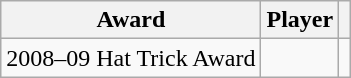<table class="wikitable sortable" style="text-align:center;">
<tr>
<th>Award</th>
<th>Player</th>
<th class="unsortable"></th>
</tr>
<tr>
<td style="text-align:left;">2008–09 Hat Trick Award</td>
<td style="text-align:left;"></td>
<td></td>
</tr>
</table>
